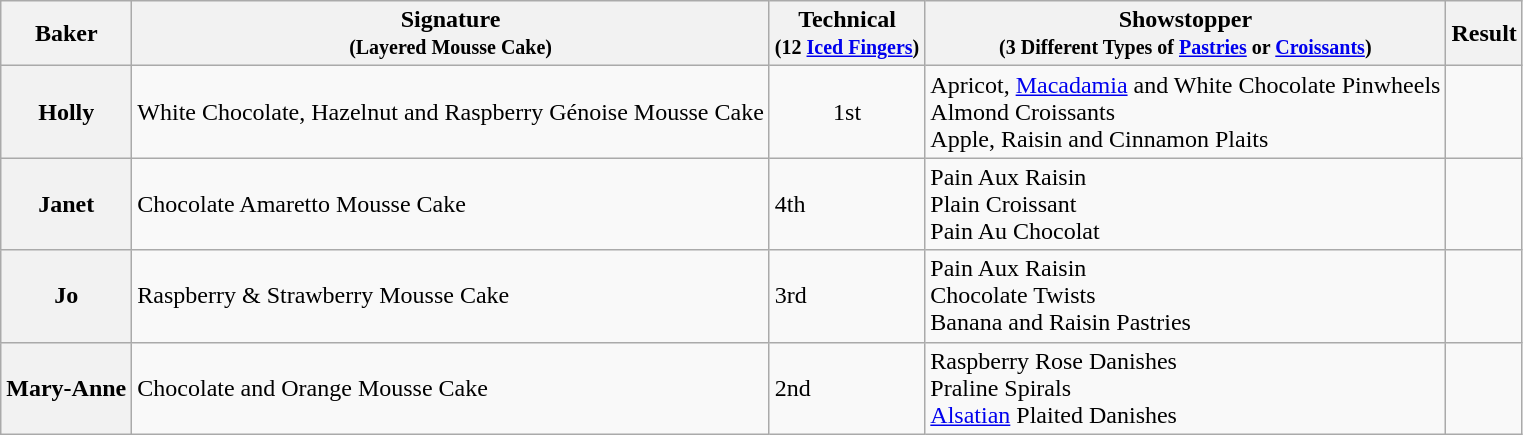<table class="wikitable sortable col3center sticky-header">
<tr>
<th scope="col">Baker</th>
<th scope="col" class="unsortable">Signature<br><small>(Layered Mousse Cake)</small></th>
<th scope="col">Technical<br><small>(12 <a href='#'>Iced Fingers</a>)</small></th>
<th scope="col" class="unsortable">Showstopper<br><small>(3 Different Types of <a href='#'>Pastries</a> or <a href='#'>Croissants</a>)</small></th>
<th scope="col">Result</th>
</tr>
<tr>
<th scope="row">Holly</th>
<td>White Chocolate, Hazelnut and Raspberry Génoise Mousse Cake</td>
<td align="center">1st</td>
<td>Apricot, <a href='#'>Macadamia</a> and White Chocolate Pinwheels<br>Almond Croissants<br>Apple, Raisin and Cinnamon Plaits</td>
<td></td>
</tr>
<tr>
<th scope="row">Janet</th>
<td>Chocolate Amaretto Mousse Cake</td>
<td>4th</td>
<td>Pain Aux Raisin<br>Plain Croissant<br>Pain Au Chocolat</td>
<td></td>
</tr>
<tr>
<th scope="row">Jo</th>
<td>Raspberry & Strawberry Mousse Cake</td>
<td>3rd</td>
<td>Pain Aux Raisin<br>Chocolate Twists<br>Banana and Raisin Pastries</td>
<td></td>
</tr>
<tr>
<th scope="row">Mary-Anne</th>
<td>Chocolate and Orange Mousse Cake</td>
<td>2nd</td>
<td>Raspberry Rose Danishes<br>Praline Spirals<br><a href='#'>Alsatian</a> Plaited Danishes</td>
<td></td>
</tr>
</table>
